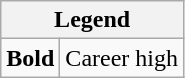<table class="wikitable mw-collapsible mw-collapsed">
<tr>
<th colspan="2">Legend</th>
</tr>
<tr>
<td><strong>Bold</strong></td>
<td>Career high</td>
</tr>
</table>
